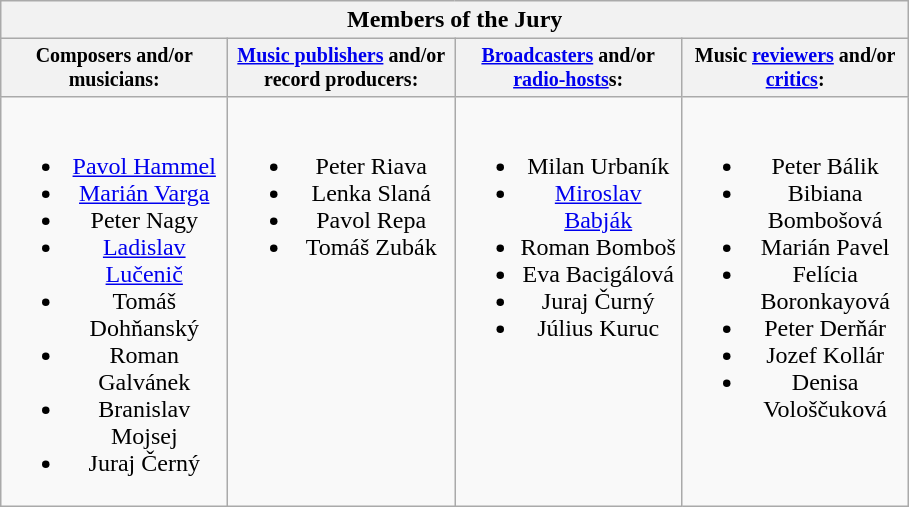<table class="wikitable" style="text-align:center;">
<tr>
<th colspan="4">Members of the Jury</th>
</tr>
<tr style="font-size:smaller;">
<th width="145" rowspan="1">Composers and/or musicians:</th>
<th width="145" rowspan="1"><a href='#'>Music publishers</a> and/or record producers:</th>
<th width="145" rowspan="1"><a href='#'>Broadcasters</a> and/or <a href='#'>radio-hosts</a>s:</th>
<th width="145" rowspan="1">Music <a href='#'>reviewers</a> and/or <a href='#'>critics</a>:</th>
</tr>
<tr>
<td valign=top><br><ul><li><a href='#'>Pavol Hammel</a></li><li><a href='#'>Marián Varga</a></li><li>Peter Nagy</li><li><a href='#'>Ladislav Lučenič</a></li><li>Tomáš Dohňanský</li><li>Roman Galvánek</li><li>Branislav Mojsej</li><li>Juraj Černý</li></ul></td>
<td valign=top><br><ul><li>Peter Riava</li><li>Lenka Slaná</li><li>Pavol Repa</li><li>Tomáš Zubák</li></ul></td>
<td valign=top><br><ul><li>Milan Urbaník</li><li><a href='#'>Miroslav Babják</a></li><li>Roman Bomboš</li><li>Eva Bacigálová</li><li>Juraj Čurný</li><li>Július Kuruc</li></ul></td>
<td valign=top><br><ul><li>Peter Bálik</li><li>Bibiana Bombošová</li><li>Marián Pavel</li><li>Felícia Boronkayová</li><li>Peter Derňár</li><li>Jozef Kollár</li><li>Denisa Vološčuková</li></ul></td>
</tr>
</table>
